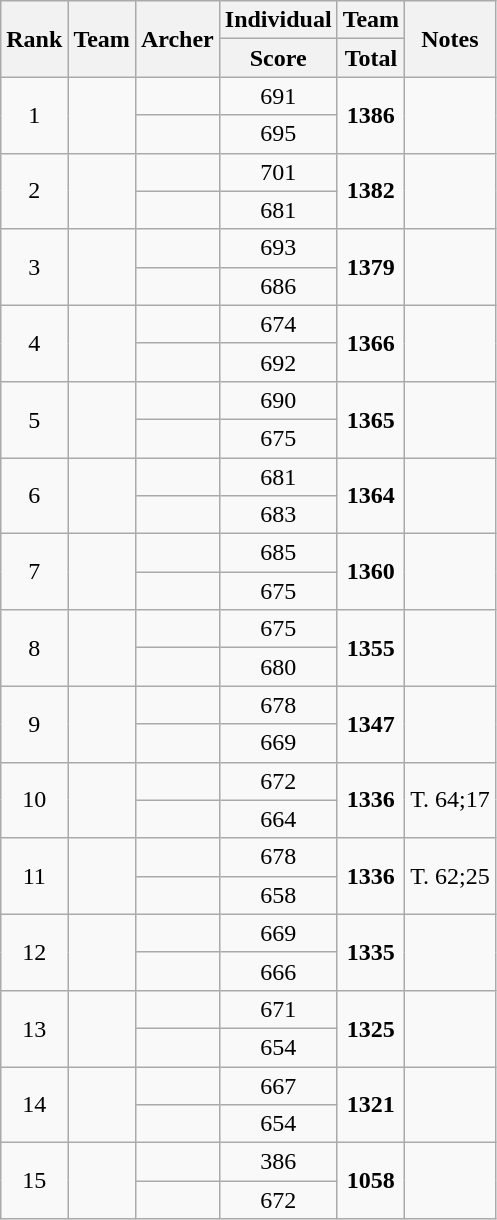<table class="wikitable sortable" style="font-size:100%; text-align:center;">
<tr>
<th rowspan="2">Rank</th>
<th rowspan="2">Team</th>
<th rowspan="2">Archer</th>
<th colspan="1">Individual</th>
<th colspan="1">Team</th>
<th rowspan="2">Notes</th>
</tr>
<tr>
<th>Score</th>
<th>Total</th>
</tr>
<tr>
<td rowspan="2">1</td>
<td rowspan="2" align="left"></td>
<td align="left"></td>
<td>691</td>
<td rowspan="2"><strong>1386</strong></td>
<td rowspan="2"></td>
</tr>
<tr>
<td align="left"></td>
<td>695</td>
</tr>
<tr>
<td rowspan="2">2</td>
<td rowspan="2" align="left"></td>
<td align="left"></td>
<td>701</td>
<td rowspan="2"><strong>1382</strong></td>
<td rowspan="2"></td>
</tr>
<tr>
<td align="left"></td>
<td>681</td>
</tr>
<tr>
<td rowspan="2">3</td>
<td rowspan="2" align="left"></td>
<td align="left"></td>
<td>693</td>
<td rowspan="2"><strong>1379</strong></td>
<td rowspan="2"></td>
</tr>
<tr>
<td align="left"></td>
<td>686</td>
</tr>
<tr>
<td rowspan="2">4</td>
<td rowspan="2" align="left"></td>
<td align="left"></td>
<td>674</td>
<td rowspan="2"><strong>1366</strong></td>
<td rowspan="2"></td>
</tr>
<tr>
<td align="left"></td>
<td>692</td>
</tr>
<tr>
<td rowspan="2">5</td>
<td rowspan="2" align="left"></td>
<td align="left"></td>
<td>690</td>
<td rowspan="2"><strong>1365</strong></td>
<td rowspan="2"></td>
</tr>
<tr>
<td align="left"></td>
<td>675</td>
</tr>
<tr>
<td rowspan="2">6</td>
<td rowspan="2" align="left"></td>
<td align="left"></td>
<td>681</td>
<td rowspan="2"><strong>1364</strong></td>
<td rowspan="2"></td>
</tr>
<tr>
<td align="left"></td>
<td>683</td>
</tr>
<tr>
<td rowspan="2">7</td>
<td rowspan="2" align="left"></td>
<td align="left"></td>
<td>685</td>
<td rowspan="2"><strong>1360</strong></td>
<td rowspan="2"></td>
</tr>
<tr>
<td align="left"></td>
<td>675</td>
</tr>
<tr>
<td rowspan="2">8</td>
<td rowspan="2" align="left"></td>
<td align="left"></td>
<td>675</td>
<td rowspan="2"><strong>1355</strong></td>
<td rowspan="2"></td>
</tr>
<tr>
<td align="left"></td>
<td>680</td>
</tr>
<tr>
<td rowspan="2">9</td>
<td rowspan="2" align="left"></td>
<td align="left"></td>
<td>678</td>
<td rowspan="2"><strong>1347</strong></td>
<td rowspan="2"></td>
</tr>
<tr>
<td align="left"></td>
<td>669</td>
</tr>
<tr>
<td rowspan="2">10</td>
<td rowspan="2" align="left"></td>
<td align="left"></td>
<td>672</td>
<td rowspan="2"><strong>1336</strong></td>
<td rowspan="2">T. 64;17</td>
</tr>
<tr>
<td align="left"></td>
<td>664</td>
</tr>
<tr>
<td rowspan="2">11</td>
<td rowspan="2" align="left"></td>
<td align="left"></td>
<td>678</td>
<td rowspan="2"><strong>1336</strong></td>
<td rowspan="2">T. 62;25</td>
</tr>
<tr>
<td align="left"></td>
<td>658</td>
</tr>
<tr>
<td rowspan="2">12</td>
<td rowspan="2" align="left"></td>
<td align="left"></td>
<td>669</td>
<td rowspan="2"><strong>1335</strong></td>
<td rowspan="2"></td>
</tr>
<tr>
<td align="left"></td>
<td>666</td>
</tr>
<tr>
<td rowspan="2">13</td>
<td rowspan="2" align="left"></td>
<td align="left"></td>
<td>671</td>
<td rowspan="2"><strong>1325</strong></td>
<td rowspan="2"></td>
</tr>
<tr>
<td align="left"></td>
<td>654</td>
</tr>
<tr>
<td rowspan="2">14</td>
<td rowspan="2" align="left"></td>
<td align="left"></td>
<td>667</td>
<td rowspan="2"><strong>1321</strong></td>
<td rowspan="2"></td>
</tr>
<tr>
<td align="left"></td>
<td>654</td>
</tr>
<tr>
<td rowspan="2">15</td>
<td rowspan="2" align="left"></td>
<td align="left"></td>
<td>386</td>
<td rowspan="2"><strong>1058</strong></td>
<td rowspan="2"></td>
</tr>
<tr>
<td align="left"></td>
<td>672</td>
</tr>
</table>
